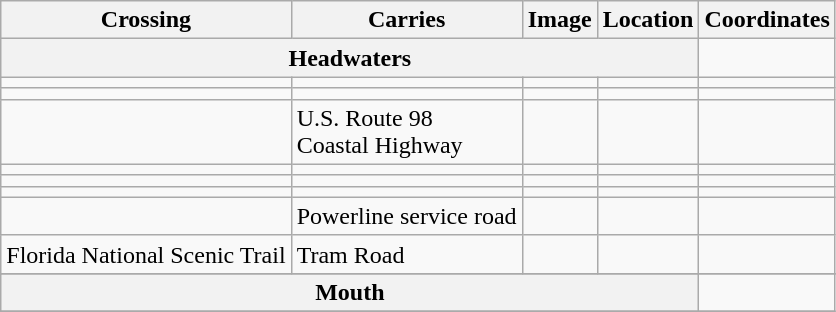<table class=wikitable>
<tr>
<th>Crossing</th>
<th>Carries</th>
<th>Image</th>
<th>Location</th>
<th>Coordinates</th>
</tr>
<tr>
<th colspan=4>Headwaters</th>
<td></td>
</tr>
<tr>
<td></td>
<td></td>
<td></td>
<td></td>
<td></td>
</tr>
<tr>
<td></td>
<td></td>
<td></td>
<td></td>
<td></td>
</tr>
<tr>
<td></td>
<td>U.S. Route 98<br>Coastal Highway</td>
<td></td>
<td></td>
<td></td>
</tr>
<tr>
<td></td>
<td></td>
<td></td>
<td></td>
<td></td>
</tr>
<tr>
<td></td>
<td></td>
<td></td>
<td></td>
<td></td>
</tr>
<tr>
<td></td>
<td></td>
<td></td>
<td></td>
<td></td>
</tr>
<tr>
<td></td>
<td>Powerline service road</td>
<td></td>
<td></td>
<td></td>
</tr>
<tr>
<td>Florida National Scenic Trail</td>
<td>Tram Road</td>
<td></td>
<td></td>
<td></td>
</tr>
<tr>
</tr>
<tr>
<th colspan=4>Mouth</th>
<td></td>
</tr>
<tr>
</tr>
</table>
